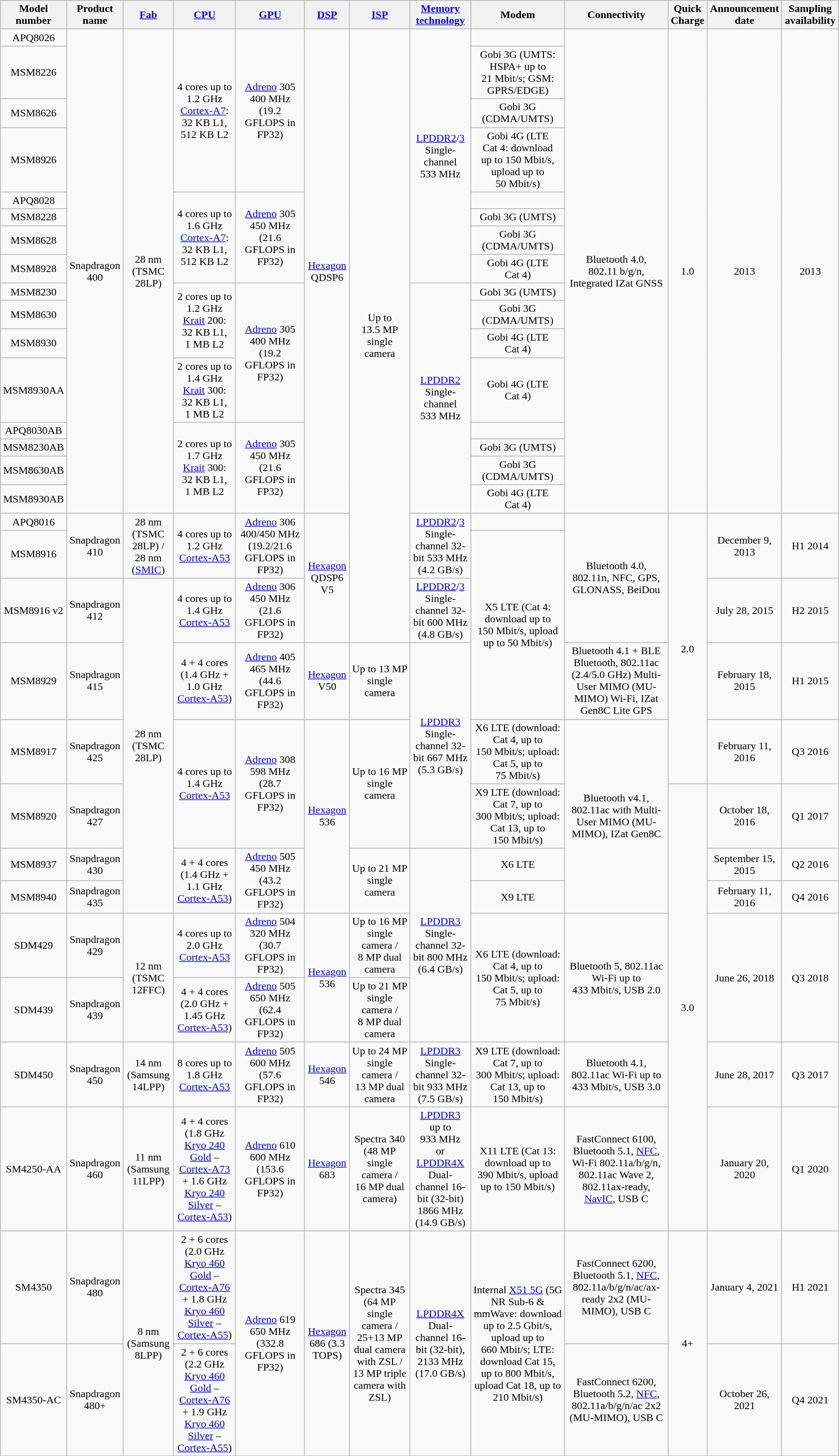<table class="wikitable sticky-header" style="width:100%; text-align:center">
<tr>
<th>Model number</th>
<th>Product name</th>
<th><a href='#'>Fab</a></th>
<th><a href='#'>CPU</a></th>
<th><a href='#'>GPU</a></th>
<th><a href='#'>DSP</a></th>
<th><a href='#'>ISP</a></th>
<th><a href='#'>Memory technology</a></th>
<th>Modem</th>
<th>Connectivity</th>
<th>Quick Charge</th>
<th>Announcement date</th>
<th>Sampling availability</th>
</tr>
<tr>
<td>APQ8026</td>
<td rowspan="16">Snapdragon 400</td>
<td rowspan="16">28 nm (TSMC 28LP)</td>
<td rowspan="4">4 cores up to 1.2 GHz <a href='#'>Cortex-A7</a>: 32 KB L1, 512 KB L2</td>
<td rowspan="4"><a href='#'>Adreno</a> 305 400 MHz (19.2 GFLOPS in FP32)</td>
<td rowspan="16"><a href='#'>Hexagon</a> QDSP6</td>
<td rowspan="19">Up to 13.5 MP single camera</td>
<td rowspan="8"><a href='#'>LPDDR2</a>/<a href='#'>3</a> Single-channel 533 MHz</td>
<td></td>
<td rowspan="16">Bluetooth 4.0, 802.11 b/g/n, Integrated IZat GNSS</td>
<td rowspan="16">1.0</td>
<td rowspan="16">2013</td>
<td rowspan="16">2013</td>
</tr>
<tr>
<td>MSM8226</td>
<td>Gobi 3G (UMTS: HSPA+ up to 21 Mbit/s; GSM: GPRS/EDGE)</td>
</tr>
<tr>
<td>MSM8626</td>
<td>Gobi 3G (CDMA/UMTS)</td>
</tr>
<tr>
<td>MSM8926</td>
<td>Gobi 4G (LTE Cat 4: download up to 150 Mbit/s, upload up to 50 Mbit/s)</td>
</tr>
<tr>
<td>APQ8028</td>
<td rowspan="4">4 cores up to 1.6 GHz <a href='#'>Cortex-A7</a>: 32 KB L1, 512 KB L2</td>
<td rowspan="4"><a href='#'>Adreno</a> 305 450 MHz (21.6 GFLOPS in FP32)</td>
<td></td>
</tr>
<tr>
<td>MSM8228</td>
<td>Gobi 3G (UMTS)</td>
</tr>
<tr>
<td>MSM8628</td>
<td>Gobi 3G (CDMA/UMTS)</td>
</tr>
<tr>
<td>MSM8928</td>
<td>Gobi 4G (LTE Cat 4)</td>
</tr>
<tr>
<td>MSM8230</td>
<td rowspan="3">2 cores up to 1.2 GHz <a href='#'>Krait</a> 200: 32 KB L1, 1 MB L2</td>
<td rowspan="4"><a href='#'>Adreno</a> 305 400 MHz (19.2 GFLOPS in FP32)</td>
<td rowspan="8"><a href='#'>LPDDR2</a> Single-channel 533 MHz</td>
<td>Gobi 3G (UMTS)</td>
</tr>
<tr>
<td>MSM8630</td>
<td>Gobi 3G (CDMA/UMTS)</td>
</tr>
<tr>
<td>MSM8930</td>
<td>Gobi 4G (LTE Cat 4)</td>
</tr>
<tr>
<td>MSM8930AA</td>
<td>2 cores up to 1.4 GHz <a href='#'>Krait</a> 300: 32 KB L1, 1 MB L2</td>
<td>Gobi 4G (LTE Cat 4)</td>
</tr>
<tr>
<td>APQ8030AB</td>
<td rowspan="4">2 cores up to 1.7 GHz <a href='#'>Krait</a> 300: 32 KB L1, 1 MB L2</td>
<td rowspan="4"><a href='#'>Adreno</a> 305 450 MHz (21.6 GFLOPS in FP32)</td>
<td></td>
</tr>
<tr>
<td>MSM8230AB</td>
<td>Gobi 3G (UMTS)</td>
</tr>
<tr>
<td>MSM8630AB</td>
<td>Gobi 3G (CDMA/UMTS)</td>
</tr>
<tr>
<td>MSM8930AB</td>
<td>Gobi 4G (LTE Cat 4)</td>
</tr>
<tr>
<td>APQ8016</td>
<td rowspan="2">Snapdragon 410</td>
<td rowspan="2">28 nm (TSMC 28LP) / 28 nm (<a href='#'>SMIC</a>)</td>
<td rowspan="2">4 cores up to 1.2 GHz <a href='#'>Cortex-A53</a></td>
<td rowspan="2"><a href='#'>Adreno</a> 306 400/450 MHz (19.2/21.6 GFLOPS in FP32)</td>
<td rowspan="3"><a href='#'>Hexagon</a> QDSP6 V5</td>
<td rowspan="2"><a href='#'>LPDDR2</a>/<a href='#'>3</a> Single-channel 32-bit 533 MHz (4.2 GB/s)</td>
<td></td>
<td rowspan="3">Bluetooth 4.0, 802.11n, NFC, GPS, GLONASS, BeiDou</td>
<td rowspan="5">2.0</td>
<td rowspan="2">December 9, 2013</td>
<td rowspan="2">H1 2014</td>
</tr>
<tr>
<td>MSM8916</td>
<td rowspan="3">X5 LTE (Cat 4: download up to 150 Mbit/s, upload up to 50 Mbit/s)</td>
</tr>
<tr>
<td>MSM8916 v2</td>
<td>Snapdragon 412</td>
<td rowspan="6">28 nm (TSMC 28LP)</td>
<td>4 cores up to 1.4 GHz <a href='#'>Cortex-A53</a></td>
<td><a href='#'>Adreno</a> 306 450 MHz (21.6 GFLOPS in FP32)</td>
<td><a href='#'>LPDDR2</a>/<a href='#'>3</a> Single-channel 32-bit 600 MHz (4.8 GB/s)</td>
<td>July 28, 2015</td>
<td>H2 2015</td>
</tr>
<tr>
<td>MSM8929</td>
<td>Snapdragon 415</td>
<td>4 + 4 cores (1.4 GHz + 1.0 GHz <a href='#'>Cortex-A53</a>)</td>
<td><a href='#'>Adreno</a> 405 465 MHz (44.6 GFLOPS in FP32)</td>
<td><a href='#'>Hexagon</a> V50</td>
<td>Up to 13 MP single camera</td>
<td rowspan="3"><a href='#'>LPDDR3</a> Single-channel 32-bit 667 MHz (5.3 GB/s)</td>
<td>Bluetooth 4.1 + BLE Bluetooth, 802.11ac (2.4/5.0 GHz) Multi-User MIMO (MU-MIMO) Wi-Fi, IZat Gen8C Lite GPS</td>
<td>February 18, 2015</td>
<td>H1 2015</td>
</tr>
<tr>
<td>MSM8917</td>
<td>Snapdragon 425</td>
<td rowspan="2">4 cores up to 1.4 GHz <a href='#'>Cortex-A53</a></td>
<td rowspan="2"><a href='#'>Adreno</a> 308 598 MHz (28.7 GFLOPS in FP32)</td>
<td rowspan="4"><a href='#'>Hexagon</a> 536</td>
<td rowspan="2">Up to 16 MP single camera</td>
<td>X6 LTE (download: Cat 4, up to 150 Mbit/s; upload: Cat 5, up to 75 Mbit/s)</td>
<td rowspan="4">Bluetooth v4.1, 802.11ac with Multi-User MIMO (MU-MIMO), IZat Gen8C</td>
<td>February 11, 2016</td>
<td>Q3 2016</td>
</tr>
<tr>
<td>MSM8920</td>
<td>Snapdragon 427</td>
<td>X9 LTE (download: Cat 7, up to 300 Mbit/s; upload: Cat 13, up to 150 Mbit/s)</td>
<td rowspan="7">3.0</td>
<td>October 18, 2016</td>
<td>Q1 2017</td>
</tr>
<tr>
<td>MSM8937</td>
<td>Snapdragon 430</td>
<td rowspan="2">4 + 4 cores (1.4 GHz + 1.1 GHz <a href='#'>Cortex-A53</a>)</td>
<td rowspan="2"><a href='#'>Adreno</a> 505 450 MHz (43.2 GFLOPS in FP32)</td>
<td rowspan="2">Up to 21 MP single camera</td>
<td rowspan="4"><a href='#'>LPDDR3</a> Single-channel 32-bit 800 MHz (6.4 GB/s)</td>
<td>X6 LTE</td>
<td>September 15, 2015</td>
<td>Q2 2016</td>
</tr>
<tr>
<td>MSM8940</td>
<td>Snapdragon 435</td>
<td>X9 LTE</td>
<td>February 11, 2016</td>
<td>Q4 2016</td>
</tr>
<tr>
<td>SDM429</td>
<td>Snapdragon 429</td>
<td rowspan="2">12 nm (TSMC 12FFC)</td>
<td>4 cores up to 2.0 GHz <a href='#'>Cortex-A53</a></td>
<td><a href='#'>Adreno</a> 504 320 MHz (30.7 GFLOPS in FP32)</td>
<td rowspan="2"><a href='#'>Hexagon</a> 536</td>
<td>Up to 16 MP single camera / 8 MP dual camera</td>
<td rowspan="2">X6 LTE (download: Cat 4, up to 150 Mbit/s; upload: Cat 5, up to 75 Mbit/s)</td>
<td rowspan="2">Bluetooth 5, 802.11ac Wi-Fi up to 433 Mbit/s, USB 2.0</td>
<td rowspan="2">June 26, 2018</td>
<td rowspan="2">Q3 2018</td>
</tr>
<tr>
<td>SDM439</td>
<td>Snapdragon 439</td>
<td>4 + 4 cores (2.0 GHz + 1.45 GHz <a href='#'>Cortex-A53</a>)</td>
<td><a href='#'>Adreno</a> 505 650 MHz (62.4 GFLOPS in FP32)</td>
<td>Up to 21 MP single camera / 8 MP dual camera</td>
</tr>
<tr>
<td>SDM450</td>
<td>Snapdragon 450</td>
<td>14 nm (Samsung 14LPP)</td>
<td>8 cores up to 1.8 GHz <a href='#'>Cortex-A53</a></td>
<td><a href='#'>Adreno</a> 505 600 MHz (57.6 GFLOPS in FP32)</td>
<td><a href='#'>Hexagon</a> 546</td>
<td>Up to 24 MP single camera / 13 MP dual camera</td>
<td><a href='#'>LPDDR3</a> Single-channel 32-bit 933 MHz (7.5 GB/s)</td>
<td>X9 LTE (download: Cat 7, up to 300 Mbit/s; upload: Cat 13, up to 150 Mbit/s)</td>
<td>Bluetooth 4.1, 802.11ac Wi-Fi up to 433 Mbit/s, USB 3.0</td>
<td>June 28, 2017</td>
<td>Q3 2017</td>
</tr>
<tr>
<td>SM4250-AA</td>
<td>Snapdragon 460</td>
<td>11 nm (Samsung 11LPP)</td>
<td>4 + 4 cores (1.8 GHz <a href='#'>Kryo 240 Gold</a> – <a href='#'>Cortex-A73</a> + 1.6 GHz <a href='#'>Kryo 240 Silver</a> – <a href='#'>Cortex-A53</a>)</td>
<td><a href='#'>Adreno</a> 610 600 MHz (153.6 GFLOPS in FP32)</td>
<td><a href='#'>Hexagon</a> 683</td>
<td>Spectra 340 (48 MP single camera / 16 MP dual camera)</td>
<td><a href='#'>LPDDR3</a> up to 933 MHz<br>or<br><a href='#'>LPDDR4X</a> Dual-channel 16-bit (32-bit) 1866 MHz (14.9 GB/s)</td>
<td>X11 LTE (Cat 13: download up to 390 Mbit/s, upload up to 150 Mbit/s)</td>
<td>FastConnect 6100, Bluetooth 5.1, <a href='#'>NFC</a>, Wi-Fi 802.11a/b/g/n, 802.11ac Wave 2, 802.11ax-ready, <a href='#'>NavIC</a>, USB C</td>
<td>January 20, 2020</td>
<td>Q1 2020</td>
</tr>
<tr>
<td>SM4350</td>
<td>Snapdragon 480</td>
<td rowspan="2">8 nm (Samsung 8LPP)</td>
<td>2 + 6 cores (2.0 GHz <a href='#'>Kryo 460 Gold</a> – <a href='#'>Cortex-A76</a> + 1.8 GHz <a href='#'>Kryo 460 Silver</a> – <a href='#'>Cortex-A55</a>)</td>
<td rowspan="2"><a href='#'>Adreno</a> 619 650 MHz (332.8 GFLOPS in FP32)</td>
<td rowspan="2"><a href='#'>Hexagon</a> 686 (3.3 TOPS)</td>
<td rowspan="2">Spectra 345 (64 MP single camera / 25+13 MP dual camera with ZSL / 13 MP triple camera with ZSL)</td>
<td rowspan="2"><a href='#'>LPDDR4X</a> Dual-channel 16-bit (32-bit), 2133 MHz (17.0 GB/s)</td>
<td rowspan="2">Internal <a href='#'>X51 5G</a> (5G NR Sub-6 & mmWave: download up to 2.5 Gbit/s, upload up to 660 Mbit/s; LTE: download Cat 15, up to 800 Mbit/s, upload Cat 18, up to 210 Mbit/s)</td>
<td>FastConnect 6200, Bluetooth 5.1, <a href='#'>NFC</a>, 802.11a/b/g/n/ac/ax-ready 2x2 (MU-MIMO), USB C</td>
<td rowspan="2">4+</td>
<td>January 4, 2021</td>
<td>H1 2021</td>
</tr>
<tr>
<td>SM4350-AC</td>
<td>Snapdragon 480+</td>
<td>2 + 6 cores (2.2 GHz <a href='#'>Kryo 460 Gold</a> – <a href='#'>Cortex-A76</a> + 1.9 GHz <a href='#'>Kryo 460 Silver</a> – <a href='#'>Cortex-A55</a>)</td>
<td>FastConnect 6200, Bluetooth 5.2, <a href='#'>NFC</a>, 802.11a/b/g/n/ac 2x2 (MU-MIMO), USB C</td>
<td>October 26, 2021</td>
<td>Q4 2021</td>
</tr>
</table>
